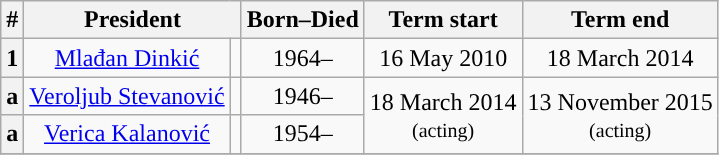<table class="wikitable" style="text-align:center">
<tr ->
<th>#</th>
<th colspan="2">President</th>
<th>Born–Died</th>
<th>Term start</th>
<th>Term end</th>
</tr>
<tr ->
<th style="background:">1</th>
<td><a href='#'>Mlađan Dinkić</a></td>
<td></td>
<td>1964–</td>
<td>16 May 2010</td>
<td>18 March 2014</td>
</tr>
<tr ->
<th style="background:">a</th>
<td><a href='#'>Veroljub Stevanović</a></td>
<td></td>
<td>1946–</td>
<td rowspan="2">18 March 2014<br><small>(acting)</small></td>
<td rowspan="2">13 November 2015<br><small>(acting)</small></td>
</tr>
<tr ->
<th style="background:">a</th>
<td><a href='#'>Verica Kalanović</a></td>
<td></td>
<td>1954–</td>
</tr>
<tr ->
</tr>
</table>
